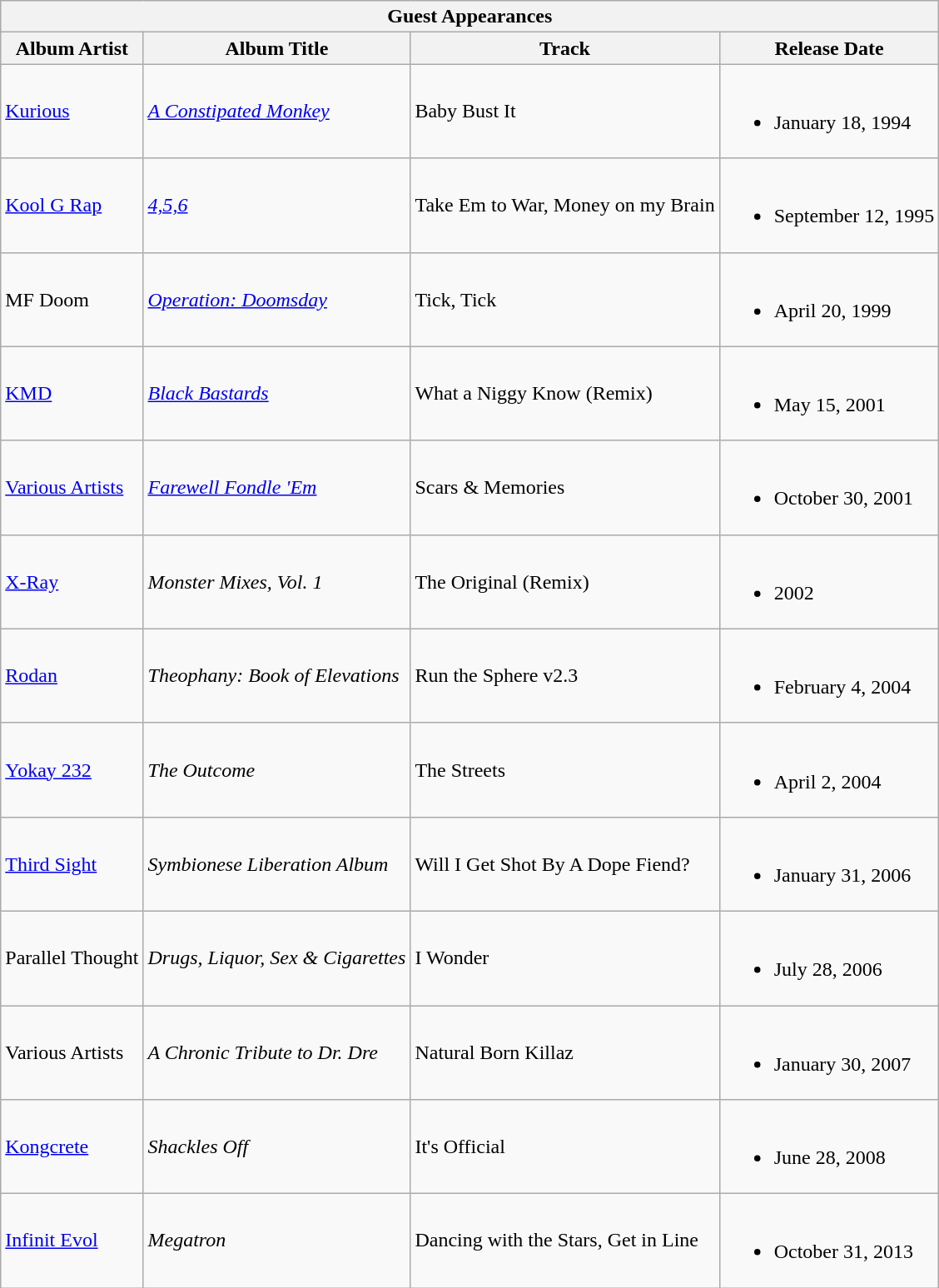<table class="wikitable">
<tr>
<th colspan=4>Guest Appearances</th>
</tr>
<tr>
<th>Album Artist</th>
<th>Album Title</th>
<th>Track</th>
<th>Release Date</th>
</tr>
<tr>
<td><a href='#'>Kurious</a></td>
<td><em><a href='#'>A Constipated Monkey</a></em></td>
<td>Baby Bust It</td>
<td><br><ul><li>January 18, 1994</li></ul></td>
</tr>
<tr>
<td><a href='#'>Kool G Rap</a></td>
<td><em><a href='#'>4,5,6</a></em></td>
<td>Take Em to War, Money on my Brain</td>
<td><br><ul><li>September 12, 1995</li></ul></td>
</tr>
<tr>
<td>MF Doom</td>
<td><em><a href='#'>Operation: Doomsday</a></em></td>
<td>Tick, Tick</td>
<td><br><ul><li>April 20, 1999</li></ul></td>
</tr>
<tr>
<td><a href='#'>KMD</a></td>
<td><em><a href='#'>Black Bastards</a></em></td>
<td>What a Niggy Know (Remix)</td>
<td><br><ul><li>May 15, 2001</li></ul></td>
</tr>
<tr>
<td><a href='#'>Various Artists</a></td>
<td><em><a href='#'>Farewell Fondle 'Em</a></em></td>
<td>Scars & Memories</td>
<td><br><ul><li>October 30, 2001</li></ul></td>
</tr>
<tr>
<td><a href='#'>X-Ray</a></td>
<td><em>Monster Mixes, Vol. 1</em></td>
<td>The Original (Remix)</td>
<td><br><ul><li>2002</li></ul></td>
</tr>
<tr>
<td><a href='#'>Rodan</a></td>
<td><em>Theophany: Book of Elevations</em></td>
<td>Run the Sphere v2.3</td>
<td><br><ul><li>February 4, 2004</li></ul></td>
</tr>
<tr>
<td><a href='#'>Yokay 232</a></td>
<td><em>The Outcome</em></td>
<td>The Streets</td>
<td><br><ul><li>April 2, 2004</li></ul></td>
</tr>
<tr>
<td><a href='#'>Third Sight</a></td>
<td><em>Symbionese Liberation Album</em></td>
<td>Will I Get Shot By A Dope Fiend?</td>
<td><br><ul><li>January 31, 2006</li></ul></td>
</tr>
<tr>
<td>Parallel Thought</td>
<td><em>Drugs, Liquor, Sex & Cigarettes</em></td>
<td>I Wonder</td>
<td><br><ul><li>July 28, 2006</li></ul></td>
</tr>
<tr>
<td>Various Artists</td>
<td><em>A Chronic Tribute to Dr. Dre</em></td>
<td>Natural Born Killaz</td>
<td><br><ul><li>January 30, 2007</li></ul></td>
</tr>
<tr>
<td><a href='#'>Kongcrete</a></td>
<td><em>Shackles Off</em></td>
<td>It's Official</td>
<td><br><ul><li>June 28, 2008</li></ul></td>
</tr>
<tr>
<td><a href='#'>Infinit Evol</a></td>
<td><em>Megatron</em></td>
<td>Dancing with the Stars, Get in Line</td>
<td><br><ul><li>October 31, 2013</li></ul></td>
</tr>
</table>
